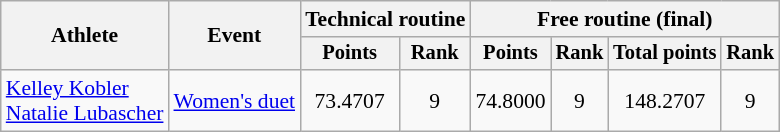<table class=wikitable style="font-size:90%">
<tr>
<th rowspan="2">Athlete</th>
<th rowspan="2">Event</th>
<th colspan="2">Technical routine</th>
<th colspan="4">Free routine (final)</th>
</tr>
<tr style="font-size:95%">
<th>Points</th>
<th>Rank</th>
<th>Points</th>
<th>Rank</th>
<th>Total points</th>
<th>Rank</th>
</tr>
<tr align=center>
<td align=left><a href='#'>Kelley Kobler</a><br><a href='#'>Natalie Lubascher</a></td>
<td align=left><a href='#'>Women's duet</a></td>
<td>73.4707</td>
<td>9</td>
<td>74.8000</td>
<td>9</td>
<td>148.2707</td>
<td>9</td>
</tr>
</table>
